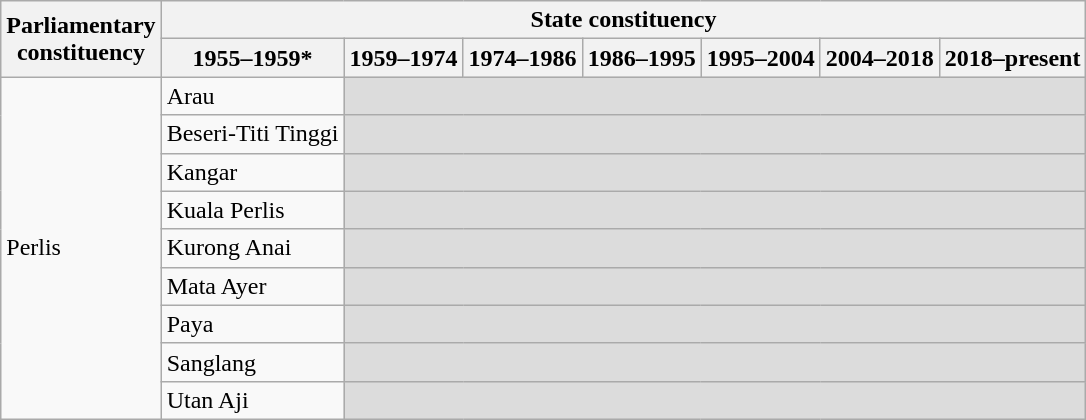<table class="wikitable">
<tr>
<th rowspan="2">Parliamentary<br>constituency</th>
<th colspan="7">State constituency</th>
</tr>
<tr>
<th>1955–1959*</th>
<th>1959–1974</th>
<th>1974–1986</th>
<th>1986–1995</th>
<th>1995–2004</th>
<th>2004–2018</th>
<th>2018–present</th>
</tr>
<tr>
<td rowspan="9">Perlis</td>
<td>Arau</td>
<td colspan="6" bgcolor="dcdcdc"></td>
</tr>
<tr>
<td>Beseri-Titi Tinggi</td>
<td colspan="6" bgcolor="dcdcdc"></td>
</tr>
<tr>
<td>Kangar</td>
<td colspan="6" bgcolor="dcdcdc"></td>
</tr>
<tr>
<td>Kuala Perlis</td>
<td colspan="6" bgcolor="dcdcdc"></td>
</tr>
<tr>
<td>Kurong Anai</td>
<td colspan="6" bgcolor="dcdcdc"></td>
</tr>
<tr>
<td>Mata Ayer</td>
<td colspan="6" bgcolor="dcdcdc"></td>
</tr>
<tr>
<td>Paya</td>
<td colspan="6" bgcolor="dcdcdc"></td>
</tr>
<tr>
<td>Sanglang</td>
<td colspan="6" bgcolor="dcdcdc"></td>
</tr>
<tr>
<td>Utan Aji</td>
<td colspan="6" bgcolor="dcdcdc"></td>
</tr>
</table>
